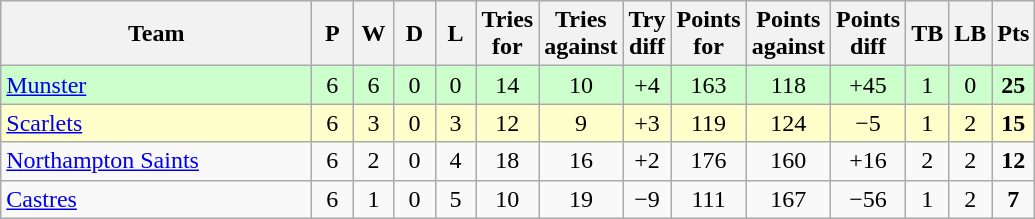<table class="wikitable" style="text-align: center;">
<tr>
<th style="width:200px;">Team</th>
<th width="20">P</th>
<th width="20">W</th>
<th width="20">D</th>
<th width="20">L</th>
<th width="20">Tries for</th>
<th width="20">Tries against</th>
<th width="20">Try diff</th>
<th width="20">Points for</th>
<th width="20">Points against</th>
<th width="25">Points diff</th>
<th width="20">TB</th>
<th width="20">LB</th>
<th width="20">Pts</th>
</tr>
<tr style="background:#cfc;">
<td align=left> <a href='#'>Munster</a></td>
<td>6</td>
<td>6</td>
<td>0</td>
<td>0</td>
<td>14</td>
<td>10</td>
<td>+4</td>
<td>163</td>
<td>118</td>
<td>+45</td>
<td>1</td>
<td>0</td>
<td><strong>25</strong></td>
</tr>
<tr style="background:#ffc;">
<td align=left> <a href='#'>Scarlets</a></td>
<td>6</td>
<td>3</td>
<td>0</td>
<td>3</td>
<td>12</td>
<td>9</td>
<td>+3</td>
<td>119</td>
<td>124</td>
<td>−5</td>
<td>1</td>
<td>2</td>
<td><strong>15</strong></td>
</tr>
<tr>
<td align=left> <a href='#'>Northampton Saints</a></td>
<td>6</td>
<td>2</td>
<td>0</td>
<td>4</td>
<td>18</td>
<td>16</td>
<td>+2</td>
<td>176</td>
<td>160</td>
<td>+16</td>
<td>2</td>
<td>2</td>
<td><strong>12</strong></td>
</tr>
<tr>
<td align=left> <a href='#'>Castres</a></td>
<td>6</td>
<td>1</td>
<td>0</td>
<td>5</td>
<td>10</td>
<td>19</td>
<td>−9</td>
<td>111</td>
<td>167</td>
<td>−56</td>
<td>1</td>
<td>2</td>
<td><strong>7</strong></td>
</tr>
</table>
